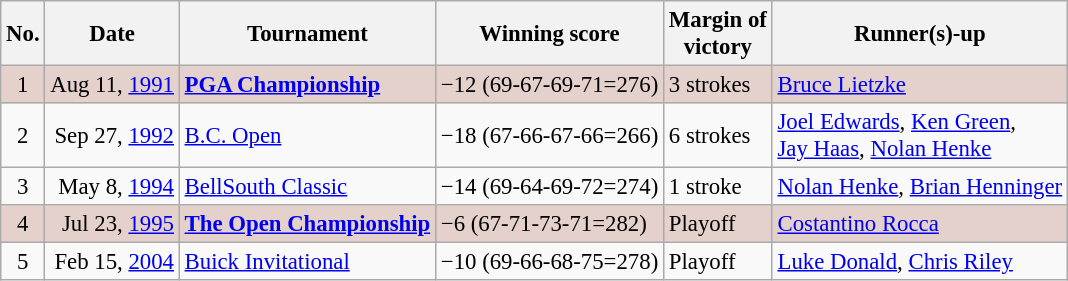<table class="wikitable" style="font-size:95%;">
<tr>
<th>No.</th>
<th>Date</th>
<th>Tournament</th>
<th>Winning score</th>
<th>Margin of<br>victory</th>
<th>Runner(s)-up</th>
</tr>
<tr style="background:#e5d1cb;">
<td align=center>1</td>
<td align=right>Aug 11, <a href='#'>1991</a></td>
<td><strong><a href='#'>PGA Championship</a></strong></td>
<td>−12 (69-67-69-71=276)</td>
<td>3 strokes</td>
<td> <a href='#'>Bruce Lietzke</a></td>
</tr>
<tr>
<td align=center>2</td>
<td align=right>Sep 27, <a href='#'>1992</a></td>
<td><a href='#'>B.C. Open</a></td>
<td>−18 (67-66-67-66=266)</td>
<td>6 strokes</td>
<td> <a href='#'>Joel Edwards</a>,  <a href='#'>Ken Green</a>,<br> <a href='#'>Jay Haas</a>,  <a href='#'>Nolan Henke</a></td>
</tr>
<tr>
<td align=center>3</td>
<td align=right>May 8, <a href='#'>1994</a></td>
<td><a href='#'>BellSouth Classic</a></td>
<td>−14 (69-64-69-72=274)</td>
<td>1 stroke</td>
<td> <a href='#'>Nolan Henke</a>,  <a href='#'>Brian Henninger</a></td>
</tr>
<tr style="background:#e5d1cb;">
<td align=center>4</td>
<td align=right>Jul 23, <a href='#'>1995</a></td>
<td><strong><a href='#'>The Open Championship</a></strong></td>
<td>−6 (67-71-73-71=282)</td>
<td>Playoff</td>
<td> <a href='#'>Costantino Rocca</a></td>
</tr>
<tr>
<td align=center>5</td>
<td align=right>Feb 15, <a href='#'>2004</a></td>
<td><a href='#'>Buick Invitational</a></td>
<td>−10 (69-66-68-75=278)</td>
<td>Playoff</td>
<td> <a href='#'>Luke Donald</a>,  <a href='#'>Chris Riley</a></td>
</tr>
</table>
